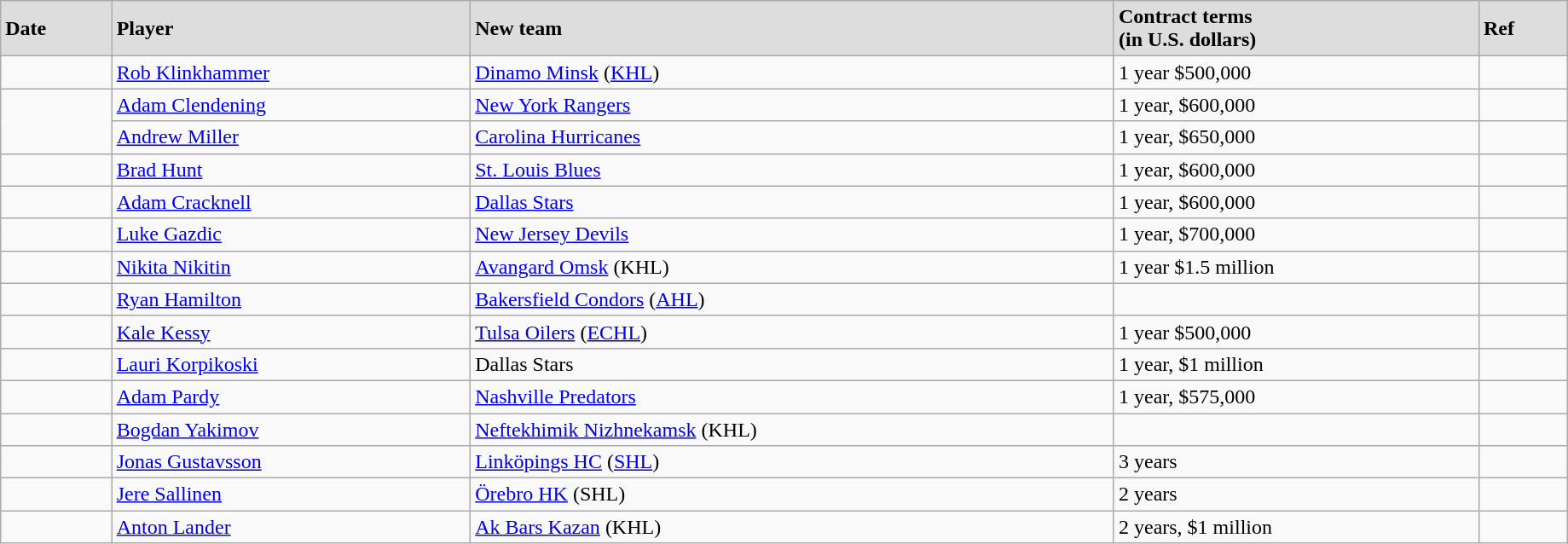<table class="wikitable" width=97%>
<tr style="background:#ddd;">
<td><strong>Date</strong></td>
<td><strong>Player</strong></td>
<td><strong>New team</strong></td>
<td><strong>Contract terms</strong><br><strong>(in U.S. dollars)</strong></td>
<td><strong>Ref</strong></td>
</tr>
<tr>
<td></td>
<td><a href='#'>Rob Klinkhammer</a></td>
<td><a href='#'>Dinamo Minsk</a> (<a href='#'>KHL</a>)</td>
<td>1 year $500,000</td>
<td></td>
</tr>
<tr>
<td rowspan=2></td>
<td><a href='#'>Adam Clendening</a></td>
<td><a href='#'>New York Rangers</a></td>
<td>1 year, $600,000</td>
<td></td>
</tr>
<tr>
<td><a href='#'>Andrew Miller</a></td>
<td><a href='#'>Carolina Hurricanes</a></td>
<td>1 year, $650,000</td>
<td></td>
</tr>
<tr>
<td></td>
<td><a href='#'>Brad Hunt</a></td>
<td><a href='#'>St. Louis Blues</a></td>
<td>1 year, $600,000</td>
<td></td>
</tr>
<tr>
<td></td>
<td><a href='#'>Adam Cracknell</a></td>
<td><a href='#'>Dallas Stars</a></td>
<td>1 year, $600,000</td>
<td></td>
</tr>
<tr>
<td></td>
<td><a href='#'>Luke Gazdic</a></td>
<td><a href='#'>New Jersey Devils</a></td>
<td>1 year, $700,000</td>
<td></td>
</tr>
<tr>
<td></td>
<td><a href='#'>Nikita Nikitin</a></td>
<td><a href='#'>Avangard Omsk</a> (KHL)</td>
<td>1 year $1.5 million</td>
<td></td>
</tr>
<tr>
<td></td>
<td><a href='#'>Ryan Hamilton</a></td>
<td><a href='#'>Bakersfield Condors</a> (<a href='#'>AHL</a>)</td>
<td></td>
<td></td>
</tr>
<tr>
<td></td>
<td><a href='#'>Kale Kessy</a></td>
<td><a href='#'>Tulsa Oilers</a> (<a href='#'>ECHL</a>)</td>
<td>1 year $500,000</td>
<td></td>
</tr>
<tr>
<td></td>
<td><a href='#'>Lauri Korpikoski</a></td>
<td>Dallas Stars</td>
<td>1 year, $1 million</td>
<td></td>
</tr>
<tr>
<td></td>
<td><a href='#'>Adam Pardy</a></td>
<td><a href='#'>Nashville Predators</a></td>
<td>1 year, $575,000</td>
<td></td>
</tr>
<tr>
<td></td>
<td><a href='#'>Bogdan Yakimov</a></td>
<td><a href='#'>Neftekhimik Nizhnekamsk</a> (KHL)</td>
<td></td>
<td></td>
</tr>
<tr>
<td></td>
<td><a href='#'>Jonas Gustavsson</a></td>
<td><a href='#'>Linköpings HC</a> (<a href='#'>SHL</a>)</td>
<td>3 years</td>
<td></td>
</tr>
<tr>
<td></td>
<td><a href='#'>Jere Sallinen</a></td>
<td><a href='#'>Örebro HK</a> (SHL)</td>
<td>2 years</td>
<td></td>
</tr>
<tr>
<td></td>
<td><a href='#'>Anton Lander</a></td>
<td><a href='#'>Ak Bars Kazan</a> (KHL)</td>
<td>2 years, $1 million</td>
<td></td>
</tr>
</table>
